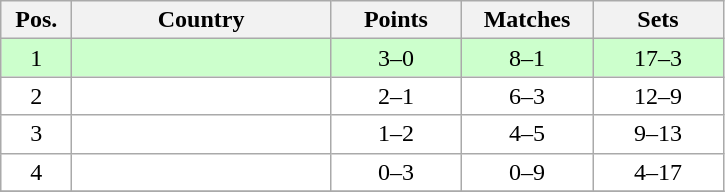<table class="wikitable" style="text-align:center;">
<tr>
<th width=40>Pos.</th>
<th width=165>Country</th>
<th width=80>Points</th>
<th width=80>Matches</th>
<th width=80>Sets</th>
</tr>
<tr style="background:#ccffcc;">
<td>1</td>
<td style="text-align:left;"></td>
<td>3–0</td>
<td>8–1</td>
<td>17–3</td>
</tr>
<tr style="background:#ffffff;">
<td>2</td>
<td style="text-align:left;"></td>
<td>2–1</td>
<td>6–3</td>
<td>12–9</td>
</tr>
<tr style="background:#ffffff;">
<td>3</td>
<td style="text-align:left;"></td>
<td>1–2</td>
<td>4–5</td>
<td>9–13</td>
</tr>
<tr style="background:#ffffff;">
<td>4</td>
<td style="text-align:left;"></td>
<td>0–3</td>
<td>0–9</td>
<td>4–17</td>
</tr>
<tr style="background:#ffffff;">
</tr>
</table>
